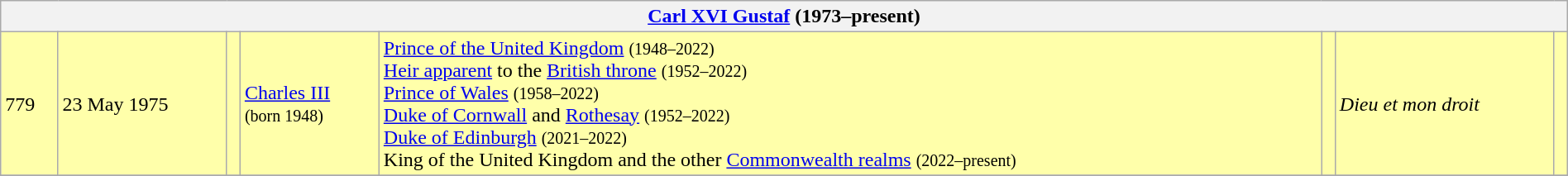<table class="wikitable" width=100%>
<tr>
<th colspan=8><a href='#'>Carl XVI Gustaf</a> (1973–present)</th>
</tr>
<tr bgcolor="#FFFFAA">
<td>779</td>
<td>23 May 1975</td>
<td></td>
<td><a href='#'>Charles III</a><br><small>(born 1948)</small></td>
<td><a href='#'>Prince of the United Kingdom</a> <small>(1948–2022)</small><br><a href='#'>Heir apparent</a> to the <a href='#'>British throne</a> <small>(1952–2022)</small><br><a href='#'>Prince of Wales</a> <small>(1958–2022)</small><br><a href='#'>Duke of Cornwall</a> and <a href='#'>Rothesay</a> <small>(1952–2022)</small><br><a href='#'>Duke of Edinburgh</a> <small>(2021–2022)</small><br>King of the United Kingdom and the other <a href='#'>Commonwealth realms</a> <small>(2022–present)</small></td>
<td></td>
<td><em>Dieu et mon droit</em></td>
<td></td>
</tr>
<tr>
</tr>
</table>
